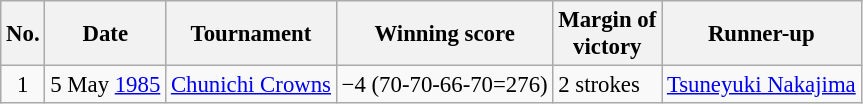<table class="wikitable" style="font-size:95%;">
<tr>
<th>No.</th>
<th>Date</th>
<th>Tournament</th>
<th>Winning score</th>
<th>Margin of<br>victory</th>
<th>Runner-up</th>
</tr>
<tr>
<td align=center>1</td>
<td align=right>5 May <a href='#'>1985</a></td>
<td><a href='#'>Chunichi Crowns</a></td>
<td>−4 (70-70-66-70=276)</td>
<td>2 strokes</td>
<td> <a href='#'>Tsuneyuki Nakajima</a></td>
</tr>
</table>
